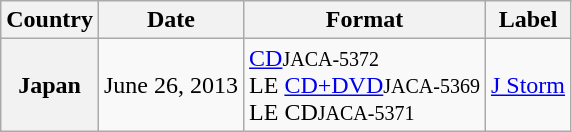<table class="wikitable plainrowheaders">
<tr>
<th scope="col">Country</th>
<th scope="col">Date</th>
<th scope="col">Format</th>
<th scope="col">Label</th>
</tr>
<tr>
<th scope="row">Japan</th>
<td>June 26, 2013</td>
<td><a href='#'>CD</a><small>JACA-5372</small><br>LE <a href='#'>CD+DVD</a><small>JACA-5369</small> <br>LE CD<small>JACA-5371</small></td>
<td><a href='#'>J Storm</a></td>
</tr>
</table>
